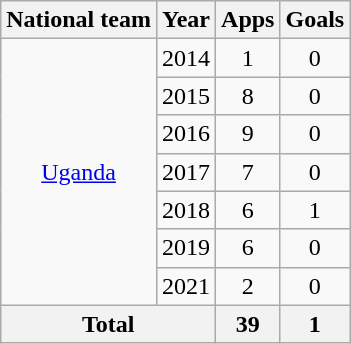<table class="wikitable" style="text-align:center">
<tr>
<th>National team</th>
<th>Year</th>
<th>Apps</th>
<th>Goals</th>
</tr>
<tr>
<td rowspan="7"><a href='#'>Uganda</a></td>
<td>2014</td>
<td>1</td>
<td>0</td>
</tr>
<tr>
<td>2015</td>
<td>8</td>
<td>0</td>
</tr>
<tr>
<td>2016</td>
<td>9</td>
<td>0</td>
</tr>
<tr>
<td>2017</td>
<td>7</td>
<td>0</td>
</tr>
<tr>
<td>2018</td>
<td>6</td>
<td>1</td>
</tr>
<tr>
<td>2019</td>
<td>6</td>
<td>0</td>
</tr>
<tr>
<td>2021</td>
<td>2</td>
<td>0</td>
</tr>
<tr>
<th colspan="2">Total</th>
<th>39</th>
<th>1</th>
</tr>
</table>
